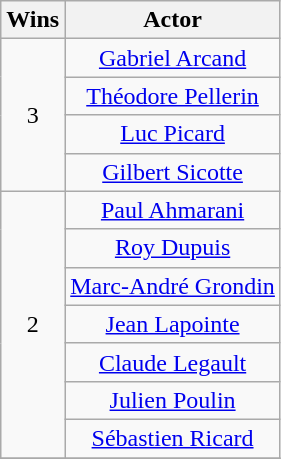<table class="wikitable" style="text-align:center;">
<tr>
<th scope="col" width="26">Wins</th>
<th scope="col" align="center">Actor</th>
</tr>
<tr>
<td rowspan="4" style="text-align:center;">3</td>
<td><a href='#'>Gabriel Arcand</a></td>
</tr>
<tr>
<td><a href='#'>Théodore Pellerin</a></td>
</tr>
<tr>
<td><a href='#'>Luc Picard</a></td>
</tr>
<tr>
<td><a href='#'>Gilbert Sicotte</a></td>
</tr>
<tr>
<td rowspan="7" style="text-align:center;">2</td>
<td><a href='#'>Paul Ahmarani</a></td>
</tr>
<tr>
<td><a href='#'>Roy Dupuis</a></td>
</tr>
<tr>
<td><a href='#'>Marc-André Grondin</a></td>
</tr>
<tr>
<td><a href='#'>Jean Lapointe</a></td>
</tr>
<tr>
<td><a href='#'>Claude Legault</a></td>
</tr>
<tr>
<td><a href='#'>Julien Poulin</a></td>
</tr>
<tr>
<td><a href='#'>Sébastien Ricard</a></td>
</tr>
<tr>
</tr>
</table>
